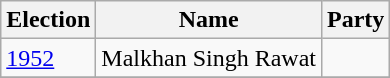<table class="wikitable sortable">
<tr>
<th>Election</th>
<th>Name</th>
<th colspan="2">Party</th>
</tr>
<tr>
<td><a href='#'>1952</a></td>
<td>Malkhan Singh Rawat</td>
<td></td>
</tr>
<tr>
</tr>
</table>
